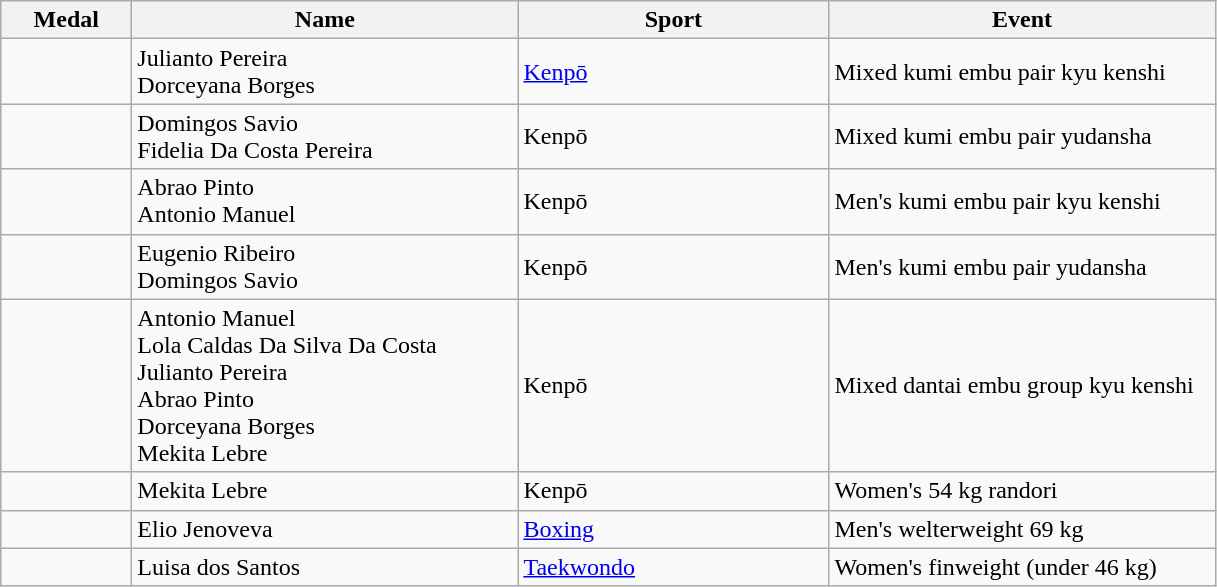<table class="wikitable" style="font-size:100%">
<tr>
<th width="80">Medal</th>
<th width="250">Name</th>
<th width="200">Sport</th>
<th width="250">Event</th>
</tr>
<tr>
<td></td>
<td>Julianto Pereira <br> Dorceyana Borges <br></td>
<td><a href='#'>Kenpō</a></td>
<td>Mixed kumi embu pair kyu kenshi</td>
</tr>
<tr>
<td></td>
<td>Domingos Savio <br> Fidelia Da Costa Pereira <br></td>
<td>Kenpō</td>
<td>Mixed kumi embu pair yudansha</td>
</tr>
<tr>
<td></td>
<td>Abrao Pinto <br> Antonio Manuel <br></td>
<td>Kenpō</td>
<td>Men's kumi embu pair kyu kenshi</td>
</tr>
<tr>
<td></td>
<td>Eugenio Ribeiro <br> Domingos Savio <br></td>
<td>Kenpō</td>
<td>Men's kumi embu pair yudansha</td>
</tr>
<tr>
<td></td>
<td>Antonio Manuel <br> Lola Caldas Da Silva Da Costa <br> Julianto Pereira <br> Abrao Pinto <br> Dorceyana Borges <br>  Mekita Lebre <br></td>
<td>Kenpō</td>
<td>Mixed dantai embu group kyu kenshi</td>
</tr>
<tr>
<td></td>
<td>Mekita Lebre <br></td>
<td>Kenpō</td>
<td>Women's 54 kg randori</td>
</tr>
<tr>
<td></td>
<td>Elio Jenoveva <br></td>
<td><a href='#'>Boxing</a></td>
<td>Men's welterweight 69 kg</td>
</tr>
<tr>
<td></td>
<td>Luisa dos Santos <br></td>
<td><a href='#'>Taekwondo</a></td>
<td>Women's finweight (under 46 kg)</td>
</tr>
</table>
